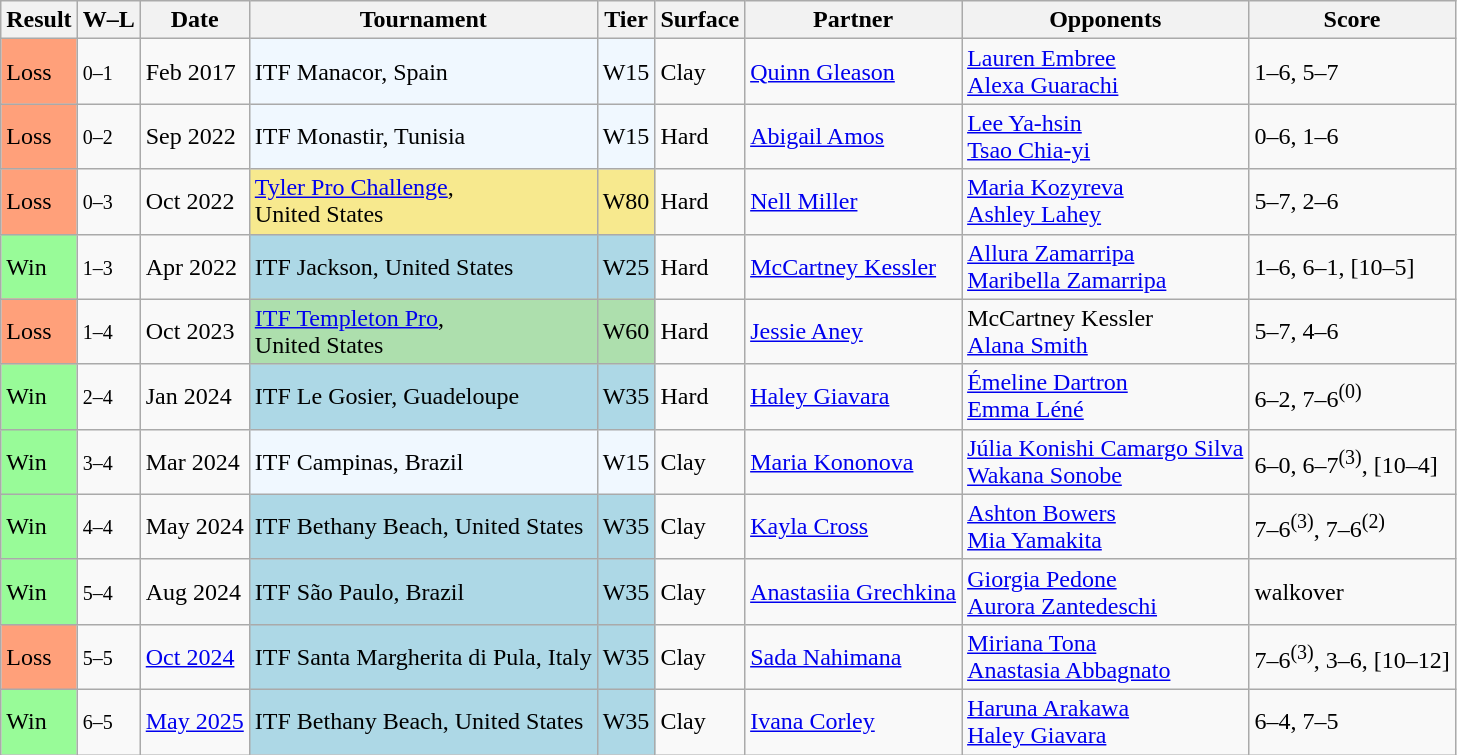<table class="wikitable sortable">
<tr>
<th>Result</th>
<th class=unsortable>W–L</th>
<th>Date</th>
<th>Tournament</th>
<th>Tier</th>
<th>Surface</th>
<th>Partner</th>
<th>Opponents</th>
<th class=unsortable>Score</th>
</tr>
<tr>
<td bgcolor=ffa07a>Loss</td>
<td><small>0–1</small></td>
<td>Feb 2017</td>
<td style="background:#f0f8ff;">ITF Manacor, Spain</td>
<td style="background:#f0f8ff;">W15</td>
<td>Clay</td>
<td> <a href='#'>Quinn Gleason</a></td>
<td> <a href='#'>Lauren Embree</a> <br>  <a href='#'>Alexa Guarachi</a></td>
<td>1–6, 5–7</td>
</tr>
<tr>
<td bgcolor=ffa07a>Loss</td>
<td><small>0–2</small></td>
<td>Sep 2022</td>
<td style="background:#f0f8ff;">ITF Monastir, Tunisia</td>
<td style="background:#f0f8ff;">W15</td>
<td>Hard</td>
<td> <a href='#'>Abigail Amos</a></td>
<td> <a href='#'>Lee Ya-hsin</a> <br>  <a href='#'>Tsao Chia-yi</a></td>
<td>0–6, 1–6</td>
</tr>
<tr>
<td bgcolor=ffa07a>Loss</td>
<td><small>0–3</small></td>
<td>Oct 2022</td>
<td style="background:#f7e98e;"><a href='#'>Tyler Pro Challenge</a>, <br>United States</td>
<td style="background:#f7e98e;">W80</td>
<td>Hard</td>
<td> <a href='#'>Nell Miller</a></td>
<td> <a href='#'>Maria Kozyreva</a> <br>  <a href='#'>Ashley Lahey</a></td>
<td>5–7, 2–6</td>
</tr>
<tr>
<td style="background:#98fb98;">Win</td>
<td><small>1–3</small></td>
<td>Apr 2022</td>
<td style="background:lightblue;">ITF Jackson, United States</td>
<td style="background:lightblue;">W25</td>
<td>Hard</td>
<td> <a href='#'>McCartney Kessler</a></td>
<td> <a href='#'>Allura Zamarripa</a> <br>  <a href='#'>Maribella Zamarripa</a></td>
<td>1–6, 6–1, [10–5]</td>
</tr>
<tr>
<td style="background:#ffa07a;">Loss</td>
<td><small>1–4</small></td>
<td>Oct 2023</td>
<td style="background:#addfad;"><a href='#'>ITF Templeton Pro</a>, <br>United States</td>
<td style="background:#addfad;">W60</td>
<td>Hard</td>
<td> <a href='#'>Jessie Aney</a></td>
<td> McCartney Kessler <br>  <a href='#'>Alana Smith</a></td>
<td>5–7, 4–6</td>
</tr>
<tr>
<td style="background:#98fb98;">Win</td>
<td><small>2–4</small></td>
<td>Jan 2024</td>
<td style="background:lightblue;">ITF Le Gosier, Guadeloupe</td>
<td style="background:lightblue;">W35</td>
<td>Hard</td>
<td> <a href='#'>Haley Giavara</a></td>
<td> <a href='#'>Émeline Dartron</a> <br>  <a href='#'>Emma Léné</a></td>
<td>6–2, 7–6<sup>(0)</sup></td>
</tr>
<tr>
<td style="background:#98fb98;">Win</td>
<td><small>3–4</small></td>
<td>Mar 2024</td>
<td style="background:#f0f8ff;">ITF Campinas, Brazil</td>
<td style="background:#f0f8ff;">W15</td>
<td>Clay</td>
<td> <a href='#'>Maria Kononova</a></td>
<td> <a href='#'>Júlia Konishi Camargo Silva</a> <br>  <a href='#'>Wakana Sonobe</a></td>
<td>6–0, 6–7<sup>(3)</sup>, [10–4]</td>
</tr>
<tr>
<td style="background:#98fb98;">Win</td>
<td><small>4–4</small></td>
<td>May 2024</td>
<td style="background:lightblue;">ITF Bethany Beach, United States</td>
<td style="background:lightblue;">W35</td>
<td>Clay</td>
<td> <a href='#'>Kayla Cross</a></td>
<td> <a href='#'>Ashton Bowers</a> <br>  <a href='#'>Mia Yamakita</a></td>
<td>7–6<sup>(3)</sup>, 7–6<sup>(2)</sup></td>
</tr>
<tr>
<td style="background:#98fb98;">Win</td>
<td><small>5–4</small></td>
<td>Aug 2024</td>
<td style="background:lightblue;">ITF São Paulo, Brazil</td>
<td style="background:lightblue;">W35</td>
<td>Clay</td>
<td> <a href='#'>Anastasiia Grechkina</a></td>
<td> <a href='#'>Giorgia Pedone</a> <br>  <a href='#'>Aurora Zantedeschi</a></td>
<td>walkover</td>
</tr>
<tr>
<td style="background:#ffa07a;">Loss</td>
<td><small>5–5</small></td>
<td><a href='#'>Oct 2024</a></td>
<td style="background:lightblue;">ITF Santa Margherita di Pula, Italy</td>
<td style="background:lightblue;">W35</td>
<td>Clay</td>
<td> <a href='#'>Sada Nahimana</a></td>
<td> <a href='#'>Miriana Tona</a> <br>  <a href='#'>Anastasia Abbagnato</a></td>
<td>7–6<sup>(3)</sup>, 3–6, [10–12]</td>
</tr>
<tr>
<td style="background:#98FB98;">Win</td>
<td><small>6–5</small></td>
<td><a href='#'>May 2025</a></td>
<td style="background:lightblue;">ITF Bethany Beach, United States</td>
<td style="background:lightblue;">W35</td>
<td>Clay</td>
<td> <a href='#'>Ivana Corley</a></td>
<td> <a href='#'>Haruna Arakawa</a> <br>  <a href='#'>Haley Giavara</a></td>
<td>6–4, 7–5</td>
</tr>
</table>
